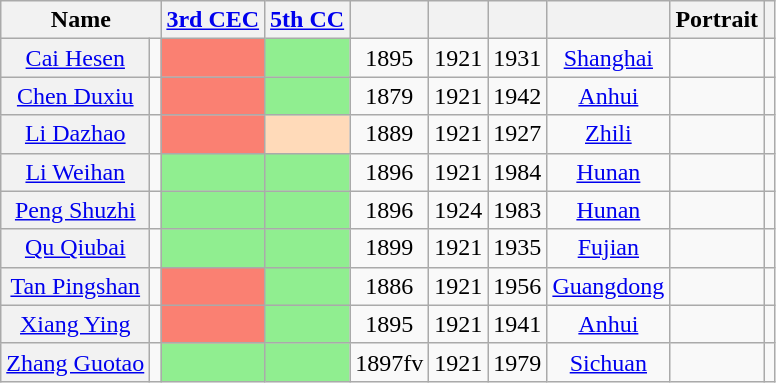<table class="wikitable sortable" style=text-align:center>
<tr>
<th scope=col colspan="2">Name</th>
<th scope="col"><a href='#'>3rd CEC</a></th>
<th scope="col"><a href='#'>5th CC</a></th>
<th scope="col"></th>
<th scope="col"></th>
<th scope="col"></th>
<th scope=col></th>
<th scope="col" class="unsortable">Portrait</th>
<th scope="col" class="unsortable"></th>
</tr>
<tr>
<th align="center" scope="row" style="font-weight:normal;"><a href='#'>Cai Hesen</a></th>
<td></td>
<td bgcolor = Salmon></td>
<td bgcolor = LightGreen></td>
<td>1895</td>
<td>1921</td>
<td>1931</td>
<td><a href='#'>Shanghai</a></td>
<td></td>
<td></td>
</tr>
<tr>
<th align="center" scope="row" style="font-weight:normal;"><a href='#'>Chen Duxiu</a></th>
<td></td>
<td bgcolor = Salmon></td>
<td bgcolor = LightGreen></td>
<td>1879</td>
<td>1921</td>
<td>1942</td>
<td><a href='#'>Anhui</a></td>
<td></td>
<td></td>
</tr>
<tr>
<th align="center" scope="row" style="font-weight:normal;"><a href='#'>Li Dazhao</a></th>
<td></td>
<td bgcolor = Salmon></td>
<td bgcolor = PeachPuff></td>
<td>1889</td>
<td>1921</td>
<td>1927</td>
<td><a href='#'>Zhili</a></td>
<td></td>
<td></td>
</tr>
<tr>
<th align="center" scope="row" style="font-weight:normal;"><a href='#'>Li Weihan</a></th>
<td></td>
<td bgcolor = LightGreen></td>
<td bgcolor = LightGreen></td>
<td>1896</td>
<td>1921</td>
<td>1984</td>
<td><a href='#'>Hunan</a></td>
<td></td>
<td></td>
</tr>
<tr>
<th align="center" scope="row" style="font-weight:normal;"><a href='#'>Peng Shuzhi</a></th>
<td></td>
<td bgcolor = LightGreen></td>
<td bgcolor = LightGreen></td>
<td>1896</td>
<td>1924</td>
<td>1983</td>
<td><a href='#'>Hunan</a></td>
<td></td>
<td></td>
</tr>
<tr>
<th align="center" scope="row" style="font-weight:normal;"><a href='#'>Qu Qiubai</a></th>
<td></td>
<td bgcolor = LightGreen></td>
<td bgcolor = LightGreen></td>
<td>1899</td>
<td>1921</td>
<td>1935</td>
<td><a href='#'>Fujian</a></td>
<td></td>
<td></td>
</tr>
<tr>
<th align="center" scope="row" style="font-weight:normal;"><a href='#'>Tan Pingshan</a></th>
<td></td>
<td bgcolor = Salmon></td>
<td bgcolor = LightGreen></td>
<td>1886</td>
<td>1921</td>
<td>1956</td>
<td><a href='#'>Guangdong</a></td>
<td></td>
<td></td>
</tr>
<tr>
<th align="center" scope="row" style="font-weight:normal;"><a href='#'>Xiang Ying</a></th>
<td></td>
<td bgcolor = Salmon></td>
<td bgcolor = LightGreen></td>
<td>1895</td>
<td>1921</td>
<td>1941</td>
<td><a href='#'>Anhui</a></td>
<td></td>
<td></td>
</tr>
<tr>
<th align="center" scope="row" style="font-weight:normal;"><a href='#'>Zhang Guotao</a></th>
<td></td>
<td bgcolor = LightGreen></td>
<td bgcolor = LightGreen></td>
<td>1897fv</td>
<td>1921</td>
<td>1979</td>
<td><a href='#'>Sichuan</a></td>
<td></td>
<td></td>
</tr>
</table>
